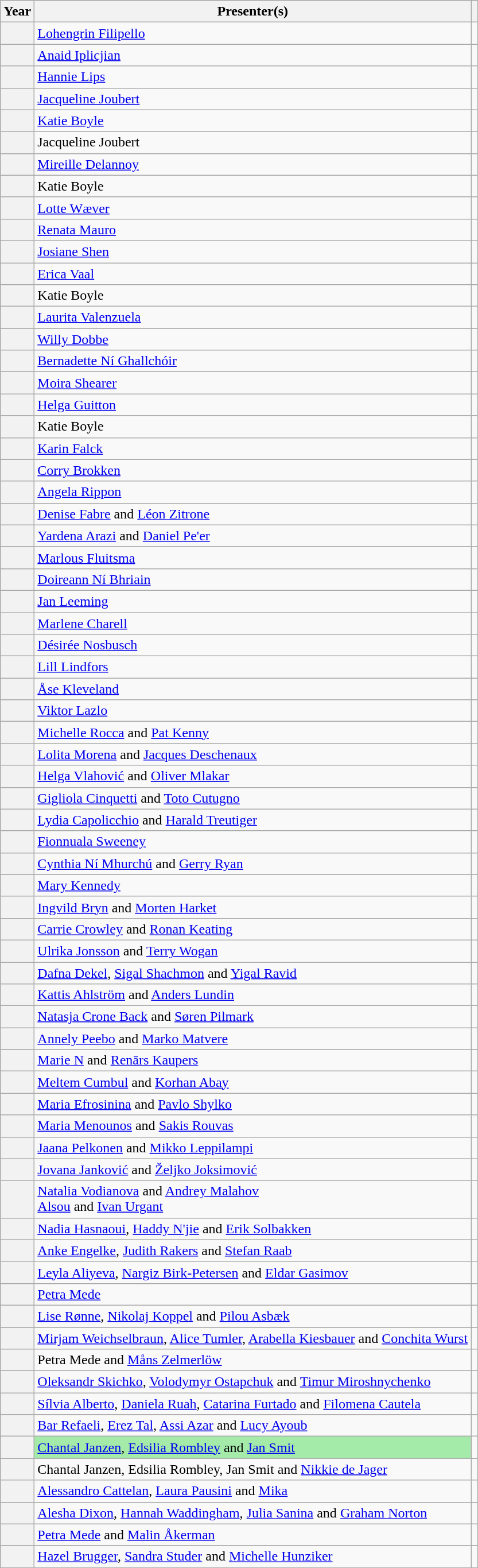<table class="wikitable plainrowheaders">
<tr>
<th>Year</th>
<th>Presenter(s)</th>
<th></th>
</tr>
<tr>
<th scope="row"></th>
<td><a href='#'>Lohengrin Filipello</a></td>
<td></td>
</tr>
<tr>
<th scope="row"></th>
<td><a href='#'>Anaid Iplicjian</a></td>
<td></td>
</tr>
<tr>
<th scope="row"></th>
<td><a href='#'>Hannie Lips</a></td>
<td></td>
</tr>
<tr>
<th scope="row"></th>
<td><a href='#'>Jacqueline Joubert</a></td>
<td></td>
</tr>
<tr>
<th scope="row"></th>
<td><a href='#'>Katie Boyle</a></td>
<td></td>
</tr>
<tr>
<th scope="row"></th>
<td>Jacqueline Joubert</td>
<td></td>
</tr>
<tr>
<th scope="row"></th>
<td><a href='#'>Mireille Delannoy</a></td>
<td></td>
</tr>
<tr>
<th scope="row"></th>
<td>Katie Boyle</td>
<td></td>
</tr>
<tr>
<th scope="row"></th>
<td><a href='#'>Lotte Wæver</a></td>
<td></td>
</tr>
<tr>
<th scope="row"></th>
<td><a href='#'>Renata Mauro</a></td>
<td></td>
</tr>
<tr>
<th scope="row"></th>
<td><a href='#'>Josiane Shen</a></td>
<td></td>
</tr>
<tr>
<th scope="row"></th>
<td><a href='#'>Erica Vaal</a></td>
<td></td>
</tr>
<tr>
<th scope="row"></th>
<td>Katie Boyle</td>
<td></td>
</tr>
<tr>
<th scope="row"></th>
<td><a href='#'>Laurita Valenzuela</a></td>
<td></td>
</tr>
<tr>
<th scope="row"></th>
<td><a href='#'>Willy Dobbe</a></td>
<td></td>
</tr>
<tr>
<th scope="row"></th>
<td><a href='#'>Bernadette Ní Ghallchóir</a></td>
<td></td>
</tr>
<tr>
<th scope="row"></th>
<td><a href='#'>Moira Shearer</a></td>
<td></td>
</tr>
<tr>
<th scope="row"></th>
<td><a href='#'>Helga Guitton</a></td>
<td></td>
</tr>
<tr>
<th scope="row"></th>
<td>Katie Boyle</td>
<td></td>
</tr>
<tr>
<th scope="row"></th>
<td><a href='#'>Karin Falck</a></td>
<td></td>
</tr>
<tr>
<th scope="row"></th>
<td><a href='#'>Corry Brokken</a></td>
<td></td>
</tr>
<tr>
<th scope="row"></th>
<td><a href='#'>Angela Rippon</a></td>
<td></td>
</tr>
<tr>
<th scope="row"></th>
<td><a href='#'>Denise Fabre</a> and <a href='#'>Léon Zitrone</a></td>
<td></td>
</tr>
<tr>
<th scope="row"></th>
<td><a href='#'>Yardena Arazi</a> and <a href='#'>Daniel Pe'er</a></td>
<td></td>
</tr>
<tr>
<th scope="row"></th>
<td><a href='#'>Marlous Fluitsma</a></td>
<td></td>
</tr>
<tr>
<th scope="row"></th>
<td><a href='#'>Doireann Ní Bhriain</a></td>
<td></td>
</tr>
<tr>
<th scope="row"></th>
<td><a href='#'>Jan Leeming</a></td>
<td></td>
</tr>
<tr>
<th scope="row"></th>
<td><a href='#'>Marlene Charell</a></td>
<td></td>
</tr>
<tr>
<th scope="row"></th>
<td><a href='#'>Désirée Nosbusch</a></td>
<td></td>
</tr>
<tr>
<th scope="row"></th>
<td><a href='#'>Lill Lindfors</a></td>
<td></td>
</tr>
<tr>
<th scope="row"></th>
<td><a href='#'>Åse Kleveland</a></td>
<td></td>
</tr>
<tr>
<th scope="row"></th>
<td><a href='#'>Viktor Lazlo</a></td>
<td></td>
</tr>
<tr>
<th scope="row"></th>
<td><a href='#'>Michelle Rocca</a> and <a href='#'>Pat Kenny</a></td>
<td></td>
</tr>
<tr>
<th scope="row"></th>
<td><a href='#'>Lolita Morena</a> and <a href='#'>Jacques Deschenaux</a></td>
<td></td>
</tr>
<tr>
<th scope="row"></th>
<td><a href='#'>Helga Vlahović</a> and <a href='#'>Oliver Mlakar</a></td>
<td></td>
</tr>
<tr>
<th scope="row"></th>
<td><a href='#'>Gigliola Cinquetti</a> and <a href='#'>Toto Cutugno</a></td>
<td></td>
</tr>
<tr>
<th scope="row"></th>
<td><a href='#'>Lydia Capolicchio</a> and <a href='#'>Harald Treutiger</a></td>
<td></td>
</tr>
<tr>
<th scope="row"></th>
<td><a href='#'>Fionnuala Sweeney</a></td>
<td></td>
</tr>
<tr>
<th scope="row"></th>
<td><a href='#'>Cynthia Ní Mhurchú</a> and <a href='#'>Gerry Ryan</a></td>
<td></td>
</tr>
<tr>
<th scope="row"></th>
<td><a href='#'>Mary Kennedy</a></td>
<td></td>
</tr>
<tr>
<th scope="row"></th>
<td><a href='#'>Ingvild Bryn</a> and <a href='#'>Morten Harket</a></td>
<td></td>
</tr>
<tr>
<th scope="row"></th>
<td><a href='#'>Carrie Crowley</a> and <a href='#'>Ronan Keating</a></td>
<td></td>
</tr>
<tr>
<th scope="row"></th>
<td><a href='#'>Ulrika Jonsson</a> and <a href='#'>Terry Wogan</a></td>
<td></td>
</tr>
<tr>
<th scope="row"></th>
<td><a href='#'>Dafna Dekel</a>, <a href='#'>Sigal Shachmon</a> and <a href='#'>Yigal Ravid</a></td>
<td></td>
</tr>
<tr>
<th scope="row"></th>
<td><a href='#'>Kattis Ahlström</a> and <a href='#'>Anders Lundin</a></td>
<td></td>
</tr>
<tr>
<th scope="row"></th>
<td><a href='#'>Natasja Crone Back</a> and <a href='#'>Søren Pilmark</a></td>
<td></td>
</tr>
<tr>
<th scope="row"></th>
<td><a href='#'>Annely Peebo</a> and <a href='#'>Marko Matvere</a></td>
<td></td>
</tr>
<tr>
<th scope="row"></th>
<td><a href='#'>Marie N</a> and <a href='#'>Renārs Kaupers</a></td>
<td></td>
</tr>
<tr>
<th scope="row"></th>
<td><a href='#'>Meltem Cumbul</a> and <a href='#'>Korhan Abay</a></td>
<td></td>
</tr>
<tr>
<th scope="row"></th>
<td><a href='#'>Maria Efrosinina</a> and <a href='#'>Pavlo Shylko</a></td>
<td></td>
</tr>
<tr>
<th scope="row"></th>
<td><a href='#'>Maria Menounos</a> and <a href='#'>Sakis Rouvas</a></td>
<td></td>
</tr>
<tr>
<th scope="row"></th>
<td><a href='#'>Jaana Pelkonen</a> and <a href='#'>Mikko Leppilampi</a></td>
<td></td>
</tr>
<tr>
<th scope="row"></th>
<td><a href='#'>Jovana Janković</a> and <a href='#'>Željko Joksimović</a></td>
<td></td>
</tr>
<tr>
<th scope="row"></th>
<td><a href='#'>Natalia Vodianova</a> and <a href='#'>Andrey Malahov</a> <br><a href='#'>Alsou</a> and <a href='#'>Ivan Urgant</a> </td>
<td></td>
</tr>
<tr>
<th scope="row"></th>
<td><a href='#'>Nadia Hasnaoui</a>, <a href='#'>Haddy N'jie</a> and <a href='#'>Erik Solbakken</a></td>
<td></td>
</tr>
<tr>
<th scope="row"></th>
<td><a href='#'>Anke Engelke</a>, <a href='#'>Judith Rakers</a> and <a href='#'>Stefan Raab</a></td>
<td></td>
</tr>
<tr>
<th scope="row"></th>
<td><a href='#'>Leyla Aliyeva</a>, <a href='#'>Nargiz Birk-Petersen</a> and <a href='#'>Eldar Gasimov</a></td>
<td></td>
</tr>
<tr>
<th scope="row"></th>
<td><a href='#'>Petra Mede</a></td>
<td></td>
</tr>
<tr>
<th scope="row"></th>
<td><a href='#'>Lise Rønne</a>, <a href='#'>Nikolaj Koppel</a> and <a href='#'>Pilou Asbæk</a></td>
<td></td>
</tr>
<tr>
<th scope="row"></th>
<td><a href='#'>Mirjam Weichselbraun</a>, <a href='#'>Alice Tumler</a>, <a href='#'>Arabella Kiesbauer</a> and <a href='#'>Conchita Wurst</a></td>
<td></td>
</tr>
<tr>
<th scope="row"></th>
<td>Petra Mede and <a href='#'>Måns Zelmerlöw</a></td>
<td></td>
</tr>
<tr>
<th scope="row"></th>
<td><a href='#'>Oleksandr Skichko</a>, <a href='#'>Volodymyr Ostapchuk</a> and <a href='#'>Timur Miroshnychenko</a></td>
<td></td>
</tr>
<tr>
<th scope="row"></th>
<td><a href='#'>Sílvia Alberto</a>, <a href='#'>Daniela Ruah</a>, <a href='#'>Catarina Furtado</a> and <a href='#'>Filomena Cautela</a></td>
<td></td>
</tr>
<tr>
<th scope="row"></th>
<td><a href='#'>Bar Refaeli</a>, <a href='#'>Erez Tal</a>, <a href='#'>Assi Azar</a> and <a href='#'>Lucy Ayoub</a></td>
<td></td>
</tr>
<tr>
<th scope="row"></th>
<td bgcolor=#A4EAA9><a href='#'>Chantal Janzen</a>, <a href='#'>Edsilia Rombley</a> and <a href='#'>Jan Smit</a></td>
<td></td>
</tr>
<tr>
<th scope="row"></th>
<td>Chantal Janzen, Edsilia Rombley, Jan Smit and <a href='#'>Nikkie de Jager</a></td>
<td></td>
</tr>
<tr>
<th scope="row"></th>
<td><a href='#'>Alessandro Cattelan</a>, <a href='#'>Laura Pausini</a> and <a href='#'>Mika</a></td>
<td></td>
</tr>
<tr>
<th scope="row"></th>
<td><a href='#'>Alesha Dixon</a>, <a href='#'>Hannah Waddingham</a>, <a href='#'>Julia Sanina</a>  and <a href='#'>Graham Norton</a> </td>
<td></td>
</tr>
<tr>
<th scope="row"></th>
<td><a href='#'>Petra Mede</a> and <a href='#'>Malin Åkerman</a></td>
<td></td>
</tr>
<tr>
<th scope="row"></th>
<td><a href='#'>Hazel Brugger</a>, <a href='#'>Sandra Studer</a>  and <a href='#'>Michelle Hunziker</a> </td>
<td></td>
</tr>
</table>
